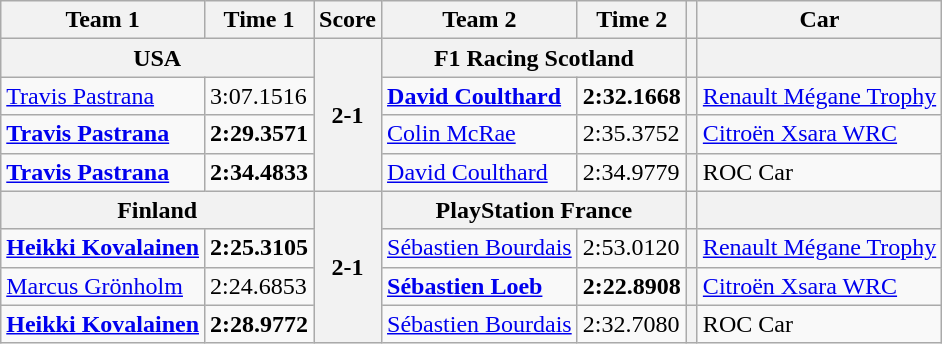<table class="wikitable">
<tr>
<th>Team 1</th>
<th>Time 1</th>
<th>Score</th>
<th>Team 2</th>
<th>Time 2</th>
<th></th>
<th>Car</th>
</tr>
<tr>
<th colspan=2> <strong>USA</strong></th>
<th rowspan=4>2-1</th>
<th colspan=2> F1 Racing Scotland</th>
<th></th>
<th></th>
</tr>
<tr>
<td><a href='#'>Travis Pastrana</a></td>
<td>3:07.1516</td>
<td><strong><a href='#'>David Coulthard</a></strong></td>
<td><strong>2:32.1668</strong></td>
<th></th>
<td><a href='#'>Renault Mégane Trophy</a></td>
</tr>
<tr>
<td><strong><a href='#'>Travis Pastrana</a></strong></td>
<td><strong>2:29.3571</strong></td>
<td><a href='#'>Colin McRae</a></td>
<td>2:35.3752</td>
<th></th>
<td><a href='#'>Citroën Xsara WRC</a></td>
</tr>
<tr>
<td><strong><a href='#'>Travis Pastrana</a></strong></td>
<td><strong>2:34.4833</strong></td>
<td><a href='#'>David Coulthard</a></td>
<td>2:34.9779</td>
<th></th>
<td>ROC Car</td>
</tr>
<tr>
<th colspan=2> <strong>Finland</strong></th>
<th rowspan=4>2-1</th>
<th colspan=2> PlayStation France</th>
<th></th>
<th></th>
</tr>
<tr>
<td><strong><a href='#'>Heikki Kovalainen</a></strong></td>
<td><strong>2:25.3105</strong></td>
<td><a href='#'>Sébastien Bourdais</a></td>
<td>2:53.0120</td>
<th></th>
<td><a href='#'>Renault Mégane Trophy</a></td>
</tr>
<tr>
<td><a href='#'>Marcus Grönholm</a></td>
<td>2:24.6853</td>
<td><strong><a href='#'>Sébastien Loeb</a></strong></td>
<td><strong>2:22.8908</strong></td>
<th></th>
<td><a href='#'>Citroën Xsara WRC</a></td>
</tr>
<tr>
<td><strong><a href='#'>Heikki Kovalainen</a></strong></td>
<td><strong>2:28.9772</strong></td>
<td><a href='#'>Sébastien Bourdais</a></td>
<td>2:32.7080</td>
<th></th>
<td>ROC Car</td>
</tr>
</table>
